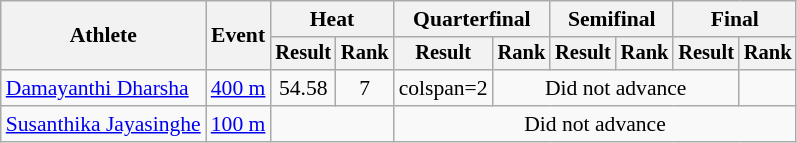<table class=wikitable style="font-size:90%">
<tr>
<th rowspan="2">Athlete</th>
<th rowspan="2">Event</th>
<th colspan="2">Heat</th>
<th colspan="2">Quarterfinal</th>
<th colspan="2">Semifinal</th>
<th colspan="2">Final</th>
</tr>
<tr style="font-size:95%">
<th>Result</th>
<th>Rank</th>
<th>Result</th>
<th>Rank</th>
<th>Result</th>
<th>Rank</th>
<th>Result</th>
<th>Rank</th>
</tr>
<tr align=center>
<td align=left><a href='#'>Damayanthi Dharsha</a></td>
<td align=left><a href='#'>400 m</a></td>
<td>54.58</td>
<td>7</td>
<td>colspan=2 </td>
<td colspan=4>Did not advance</td>
</tr>
<tr align=center>
<td align=left><a href='#'>Susanthika Jayasinghe</a></td>
<td align=left><a href='#'>100 m</a></td>
<td colspan=2></td>
<td colspan=6>Did not advance</td>
</tr>
</table>
